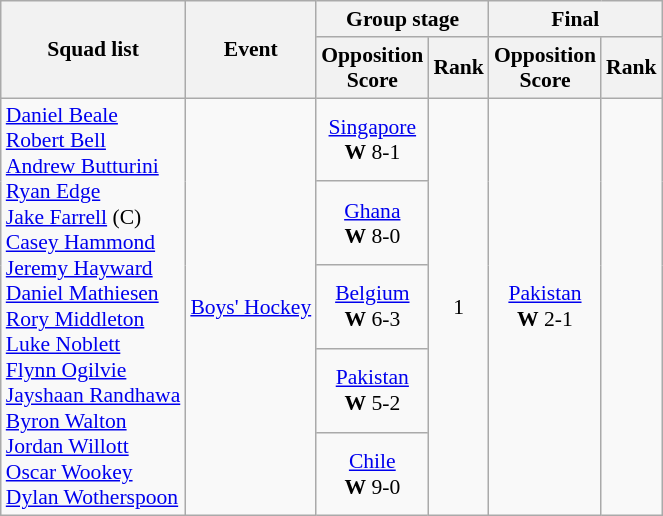<table class=wikitable style="font-size:90%">
<tr>
<th rowspan=2>Squad list</th>
<th rowspan=2>Event</th>
<th colspan=2>Group stage</th>
<th colspan=2>Final</th>
</tr>
<tr>
<th>Opposition<br>Score</th>
<th>Rank</th>
<th>Opposition<br>Score</th>
<th>Rank</th>
</tr>
<tr>
<td rowspan=5><a href='#'>Daniel Beale</a><br><a href='#'>Robert Bell</a><br><a href='#'>Andrew Butturini</a><br><a href='#'>Ryan Edge</a><br><a href='#'>Jake Farrell</a> (C)<br><a href='#'>Casey Hammond</a><br><a href='#'>Jeremy Hayward</a><br><a href='#'>Daniel Mathiesen</a><br><a href='#'>Rory Middleton</a><br><a href='#'>Luke Noblett</a><br><a href='#'>Flynn Ogilvie</a><br><a href='#'>Jayshaan Randhawa</a><br><a href='#'>Byron Walton</a><br><a href='#'>Jordan Willott</a><br><a href='#'>Oscar Wookey</a><br><a href='#'>Dylan Wotherspoon</a></td>
<td rowspan=5><a href='#'>Boys' Hockey</a></td>
<td align=center> <a href='#'>Singapore</a><br> <strong>W</strong> 8-1</td>
<td rowspan="5" style="text-align:center;">1</td>
<td rowspan="5" style="text-align:center;"> <a href='#'>Pakistan</a><br> <strong>W</strong> 2-1</td>
<td rowspan="5" style="text-align:center;"></td>
</tr>
<tr>
<td align=center> <a href='#'>Ghana</a><br> <strong>W</strong> 8-0</td>
</tr>
<tr>
<td align=center> <a href='#'>Belgium</a><br> <strong>W</strong> 6-3</td>
</tr>
<tr>
<td align=center> <a href='#'>Pakistan</a><br> <strong>W</strong> 5-2</td>
</tr>
<tr>
<td align=center> <a href='#'>Chile</a><br> <strong>W</strong> 9-0</td>
</tr>
</table>
